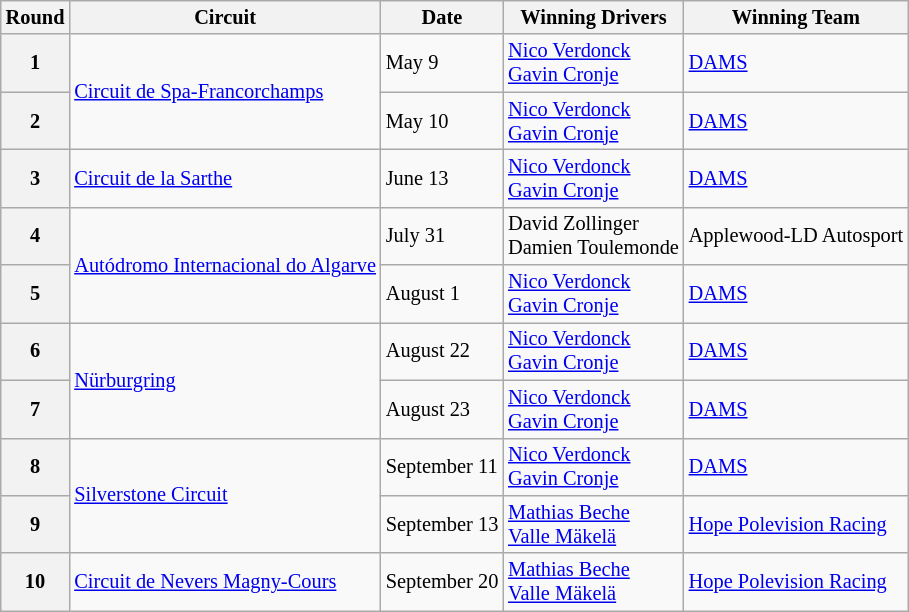<table class="wikitable" style="font-size: 85%;">
<tr>
<th>Round</th>
<th>Circuit</th>
<th>Date</th>
<th>Winning Drivers</th>
<th>Winning Team</th>
</tr>
<tr>
<th>1</th>
<td rowspan=2> <a href='#'>Circuit de Spa-Francorchamps</a></td>
<td>May 9</td>
<td> <a href='#'>Nico Verdonck</a><br> <a href='#'>Gavin Cronje</a></td>
<td> <a href='#'>DAMS</a></td>
</tr>
<tr>
<th>2</th>
<td>May 10</td>
<td> <a href='#'>Nico Verdonck</a><br> <a href='#'>Gavin Cronje</a></td>
<td> <a href='#'>DAMS</a></td>
</tr>
<tr>
<th>3</th>
<td> <a href='#'>Circuit de la Sarthe</a></td>
<td>June 13</td>
<td> <a href='#'>Nico Verdonck</a><br> <a href='#'>Gavin Cronje</a></td>
<td> <a href='#'>DAMS</a></td>
</tr>
<tr>
<th>4</th>
<td rowspan=2> <a href='#'>Autódromo Internacional do Algarve</a></td>
<td>July 31</td>
<td> David Zollinger<br> Damien Toulemonde</td>
<td> Applewood-LD Autosport</td>
</tr>
<tr>
<th>5</th>
<td>August 1</td>
<td> <a href='#'>Nico Verdonck</a><br> <a href='#'>Gavin Cronje</a></td>
<td> <a href='#'>DAMS</a></td>
</tr>
<tr>
<th>6</th>
<td rowspan=2> <a href='#'>Nürburgring</a></td>
<td>August 22</td>
<td> <a href='#'>Nico Verdonck</a><br> <a href='#'>Gavin Cronje</a></td>
<td> <a href='#'>DAMS</a></td>
</tr>
<tr>
<th>7</th>
<td>August 23</td>
<td> <a href='#'>Nico Verdonck</a><br> <a href='#'>Gavin Cronje</a></td>
<td> <a href='#'>DAMS</a></td>
</tr>
<tr>
<th>8</th>
<td rowspan=2> <a href='#'>Silverstone Circuit</a></td>
<td>September 11</td>
<td> <a href='#'>Nico Verdonck</a><br> <a href='#'>Gavin Cronje</a></td>
<td> <a href='#'>DAMS</a></td>
</tr>
<tr>
<th>9</th>
<td>September 13</td>
<td> <a href='#'>Mathias Beche</a><br> <a href='#'>Valle Mäkelä</a></td>
<td> <a href='#'>Hope Polevision Racing</a></td>
</tr>
<tr>
<th>10</th>
<td> <a href='#'>Circuit de Nevers Magny-Cours</a></td>
<td>September 20</td>
<td> <a href='#'>Mathias Beche</a><br> <a href='#'>Valle Mäkelä</a></td>
<td> <a href='#'>Hope Polevision Racing</a></td>
</tr>
</table>
